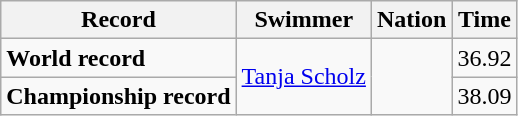<table class="wikitable">
<tr>
<th>Record</th>
<th>Swimmer</th>
<th>Nation</th>
<th>Time</th>
</tr>
<tr>
<td><strong>World record</strong></td>
<td rowspan="2"><a href='#'>Tanja Scholz</a></td>
<td rowspan="2"></td>
<td>36.92</td>
</tr>
<tr>
<td><strong>Championship record</strong></td>
<td>38.09</td>
</tr>
</table>
